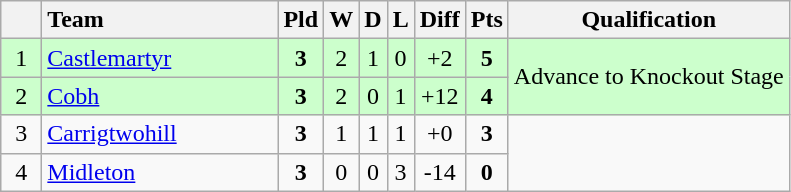<table class="wikitable" style="text-align:center">
<tr>
<th width="20"></th>
<th width="150" style="text-align:left;">Team</th>
<th>Pld</th>
<th>W</th>
<th>D</th>
<th>L</th>
<th>Diff</th>
<th>Pts</th>
<th>Qualification</th>
</tr>
<tr style="background:#ccffcc">
<td>1</td>
<td align="left"><a href='#'>Castlemartyr</a></td>
<td><strong>3</strong></td>
<td>2</td>
<td>1</td>
<td>0</td>
<td>+2</td>
<td><strong>5</strong></td>
<td rowspan="2">Advance to Knockout Stage</td>
</tr>
<tr style="background:#ccffcc">
<td>2</td>
<td align="left"><a href='#'>Cobh</a></td>
<td><strong>3</strong></td>
<td>2</td>
<td>0</td>
<td>1</td>
<td>+12</td>
<td><strong>4</strong></td>
</tr>
<tr>
<td>3</td>
<td align="left"><a href='#'>Carrigtwohill</a></td>
<td><strong>3</strong></td>
<td>1</td>
<td>1</td>
<td>1</td>
<td>+0</td>
<td><strong>3</strong></td>
<td rowspan="2"></td>
</tr>
<tr>
<td>4</td>
<td align="left"><a href='#'>Midleton</a></td>
<td><strong>3</strong></td>
<td>0</td>
<td>0</td>
<td>3</td>
<td>-14</td>
<td><strong>0</strong></td>
</tr>
</table>
